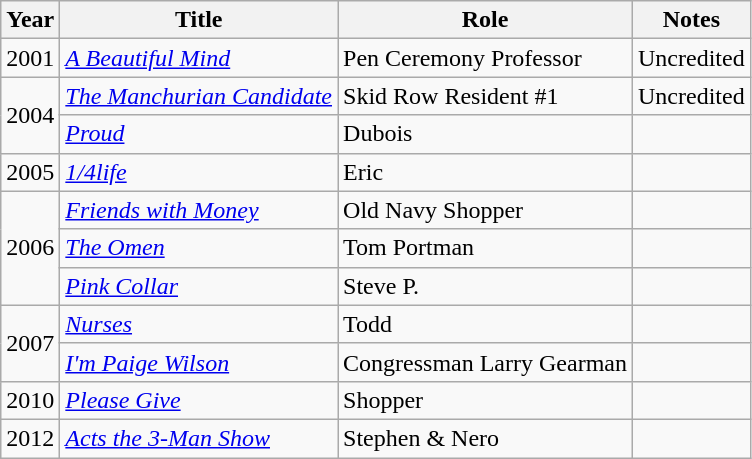<table class="wikitable">
<tr>
<th>Year</th>
<th>Title</th>
<th>Role</th>
<th>Notes</th>
</tr>
<tr>
<td>2001</td>
<td><em><a href='#'>A Beautiful Mind</a></em></td>
<td>Pen Ceremony Professor</td>
<td>Uncredited</td>
</tr>
<tr>
<td rowspan=2>2004</td>
<td><em><a href='#'>The Manchurian Candidate</a></em></td>
<td>Skid Row Resident #1</td>
<td>Uncredited</td>
</tr>
<tr>
<td><em><a href='#'>Proud</a></em></td>
<td>Dubois</td>
<td></td>
</tr>
<tr>
<td>2005</td>
<td><em><a href='#'>1/4life</a></em></td>
<td>Eric</td>
<td></td>
</tr>
<tr>
<td rowspan=3>2006</td>
<td><em><a href='#'>Friends with Money</a></em></td>
<td>Old Navy Shopper</td>
<td></td>
</tr>
<tr>
<td><em><a href='#'>The Omen</a></em></td>
<td>Tom Portman</td>
<td></td>
</tr>
<tr>
<td><em><a href='#'>Pink Collar</a></em></td>
<td>Steve P.</td>
<td></td>
</tr>
<tr>
<td rowspan=2>2007</td>
<td><em><a href='#'>Nurses</a></em></td>
<td>Todd</td>
<td></td>
</tr>
<tr>
<td><em><a href='#'>I'm Paige Wilson</a></em></td>
<td>Congressman Larry Gearman</td>
<td></td>
</tr>
<tr>
<td>2010</td>
<td><em><a href='#'>Please Give</a></em></td>
<td>Shopper</td>
<td></td>
</tr>
<tr>
<td>2012</td>
<td><em><a href='#'>Acts the 3-Man Show</a></em></td>
<td>Stephen & Nero</td>
<td></td>
</tr>
</table>
